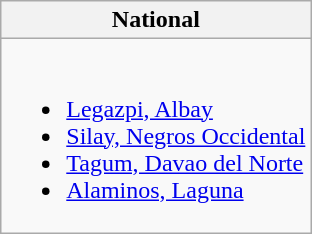<table class="wikitable">
<tr>
<th>National</th>
</tr>
<tr valign="top">
<td style="vertical-align:top; width:110%;"><br><ul><li><a href='#'>Legazpi, Albay</a></li><li><a href='#'>Silay, Negros Occidental</a></li><li><a href='#'>Tagum, Davao del Norte</a></li><li><a href='#'>Alaminos, Laguna</a></li></ul></td>
</tr>
</table>
